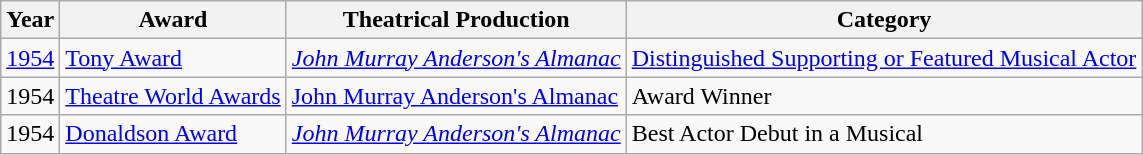<table class="wikitable">
<tr>
<th>Year</th>
<th>Award</th>
<th>Theatrical Production</th>
<th>Category</th>
</tr>
<tr>
<td><a href='#'>1954</a></td>
<td><a href='#'>Tony Award</a></td>
<td><em><a href='#'>John Murray Anderson's Almanac</a></em></td>
<td><a href='#'>Distinguished Supporting or Featured Musical Actor</a></td>
</tr>
<tr>
<td>1954</td>
<td><a href='#'>Theatre World Awards</a></td>
<td><a href='#'>John Murray Anderson's Almanac</a></td>
<td>Award Winner</td>
</tr>
<tr>
<td>1954</td>
<td><a href='#'>Donaldson Award</a></td>
<td><em><a href='#'>John Murray Anderson's Almanac</a></em></td>
<td>Best Actor Debut in a Musical</td>
</tr>
</table>
